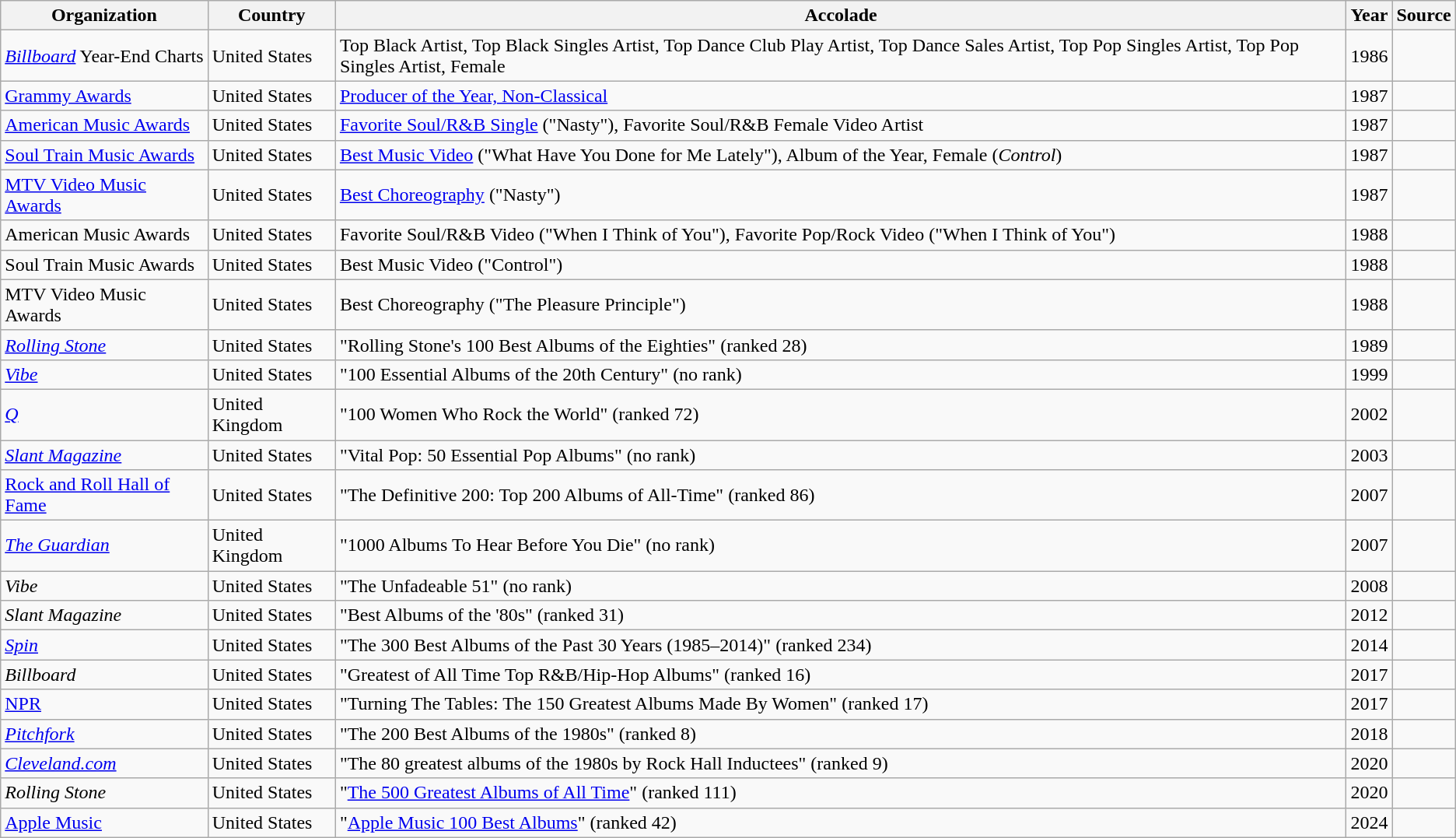<table class="wikitable">
<tr>
<th>Organization</th>
<th>Country</th>
<th>Accolade</th>
<th>Year</th>
<th>Source</th>
</tr>
<tr>
<td><em><a href='#'>Billboard</a></em> Year-End Charts</td>
<td>United States</td>
<td>Top Black Artist, Top Black Singles Artist, Top Dance Club Play Artist, Top Dance Sales Artist, Top Pop Singles Artist, Top Pop Singles Artist, Female</td>
<td>1986</td>
<td></td>
</tr>
<tr>
<td><a href='#'>Grammy Awards</a></td>
<td>United States</td>
<td><a href='#'>Producer of the Year, Non-Classical</a></td>
<td>1987</td>
<td></td>
</tr>
<tr>
<td><a href='#'>American Music Awards</a></td>
<td>United States</td>
<td><a href='#'>Favorite Soul/R&B Single</a> ("Nasty"), Favorite Soul/R&B Female Video Artist</td>
<td>1987</td>
<td></td>
</tr>
<tr>
<td><a href='#'>Soul Train Music Awards</a></td>
<td>United States</td>
<td><a href='#'>Best Music Video</a> ("What Have You Done for Me Lately"), Album of the Year, Female (<em>Control</em>)</td>
<td>1987</td>
<td></td>
</tr>
<tr>
<td><a href='#'>MTV Video Music Awards</a></td>
<td>United States</td>
<td><a href='#'>Best Choreography</a> ("Nasty")</td>
<td>1987</td>
<td></td>
</tr>
<tr>
<td>American Music Awards</td>
<td>United States</td>
<td>Favorite Soul/R&B Video ("When I Think of You"), Favorite Pop/Rock Video ("When I Think of You")</td>
<td>1988</td>
<td></td>
</tr>
<tr>
<td>Soul Train Music Awards</td>
<td>United States</td>
<td>Best Music Video ("Control")</td>
<td>1988</td>
<td></td>
</tr>
<tr>
<td>MTV Video Music Awards</td>
<td>United States</td>
<td>Best Choreography ("The Pleasure Principle")</td>
<td>1988</td>
<td></td>
</tr>
<tr>
<td><em><a href='#'>Rolling Stone</a></em></td>
<td>United States</td>
<td>"Rolling Stone's 100 Best Albums of the Eighties" (ranked 28)</td>
<td>1989</td>
<td></td>
</tr>
<tr>
<td><em><a href='#'>Vibe</a></em></td>
<td>United States</td>
<td>"100 Essential Albums of the 20th Century" (no rank)</td>
<td>1999</td>
<td></td>
</tr>
<tr>
<td><em><a href='#'>Q</a></em></td>
<td>United Kingdom</td>
<td>"100 Women Who Rock the World" (ranked 72)</td>
<td>2002</td>
<td></td>
</tr>
<tr>
<td><em><a href='#'>Slant Magazine</a></em></td>
<td>United States</td>
<td>"Vital Pop: 50 Essential Pop Albums" (no rank)</td>
<td>2003</td>
<td></td>
</tr>
<tr>
<td><a href='#'>Rock and Roll Hall of Fame</a></td>
<td>United States</td>
<td>"The Definitive 200: Top 200 Albums of All-Time" (ranked 86)</td>
<td>2007</td>
<td></td>
</tr>
<tr>
<td><em><a href='#'>The Guardian</a></em></td>
<td>United Kingdom</td>
<td>"1000 Albums To Hear Before You Die" (no rank)</td>
<td>2007</td>
<td></td>
</tr>
<tr>
<td><em>Vibe</em></td>
<td>United States</td>
<td>"The Unfadeable 51" (no rank)</td>
<td>2008</td>
<td></td>
</tr>
<tr>
<td><em>Slant Magazine</em></td>
<td>United States</td>
<td>"Best Albums of the '80s" (ranked 31)</td>
<td>2012</td>
<td></td>
</tr>
<tr>
<td><em><a href='#'>Spin</a></em></td>
<td>United States</td>
<td>"The 300 Best Albums of the Past 30 Years (1985–2014)"  (ranked 234)</td>
<td>2014</td>
<td></td>
</tr>
<tr>
<td><em>Billboard</em></td>
<td>United States</td>
<td>"Greatest of All Time Top R&B/Hip-Hop Albums"  (ranked 16)</td>
<td>2017</td>
<td></td>
</tr>
<tr>
<td><a href='#'>NPR</a></td>
<td>United States</td>
<td>"Turning The Tables: The 150 Greatest Albums Made By Women"  (ranked 17)</td>
<td>2017</td>
<td></td>
</tr>
<tr>
<td><em><a href='#'>Pitchfork</a></em></td>
<td>United States</td>
<td>"The 200 Best Albums of the 1980s" (ranked 8)</td>
<td>2018</td>
<td></td>
</tr>
<tr>
<td><em><a href='#'>Cleveland.com</a></em></td>
<td>United States</td>
<td>"The 80 greatest albums of the 1980s by Rock Hall Inductees" (ranked 9)</td>
<td>2020</td>
<td></td>
</tr>
<tr>
<td><em>Rolling Stone</em></td>
<td>United States</td>
<td>"<a href='#'>The 500 Greatest Albums of All Time</a>" (ranked 111)</td>
<td>2020</td>
<td></td>
</tr>
<tr>
<td><a href='#'>Apple Music</a></td>
<td>United States</td>
<td>"<a href='#'>Apple Music 100 Best Albums</a>" (ranked 42)</td>
<td>2024</td>
<td></td>
</tr>
</table>
